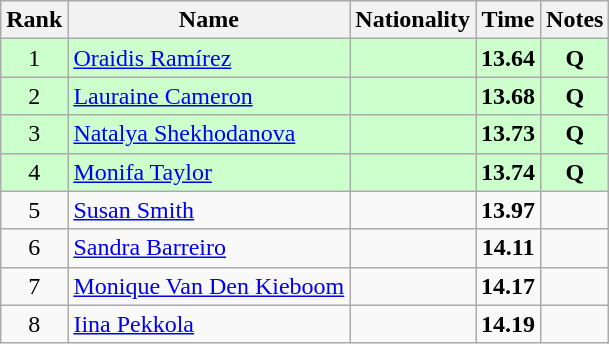<table class="wikitable sortable" style="text-align:center">
<tr>
<th>Rank</th>
<th>Name</th>
<th>Nationality</th>
<th>Time</th>
<th>Notes</th>
</tr>
<tr bgcolor=ccffcc>
<td>1</td>
<td align=left><a href='#'>Oraidis Ramírez</a></td>
<td align=left></td>
<td><strong>13.64</strong></td>
<td><strong>Q</strong></td>
</tr>
<tr bgcolor=ccffcc>
<td>2</td>
<td align=left><a href='#'>Lauraine Cameron</a></td>
<td align=left></td>
<td><strong>13.68</strong></td>
<td><strong>Q</strong></td>
</tr>
<tr bgcolor=ccffcc>
<td>3</td>
<td align=left><a href='#'>Natalya Shekhodanova</a></td>
<td align=left></td>
<td><strong>13.73</strong></td>
<td><strong>Q</strong></td>
</tr>
<tr bgcolor=ccffcc>
<td>4</td>
<td align=left><a href='#'>Monifa Taylor</a></td>
<td align=left></td>
<td><strong>13.74</strong></td>
<td><strong>Q</strong></td>
</tr>
<tr>
<td>5</td>
<td align=left><a href='#'>Susan Smith</a></td>
<td align=left></td>
<td><strong>13.97</strong></td>
<td></td>
</tr>
<tr>
<td>6</td>
<td align=left><a href='#'>Sandra Barreiro</a></td>
<td align=left></td>
<td><strong>14.11</strong></td>
<td></td>
</tr>
<tr>
<td>7</td>
<td align=left><a href='#'>Monique Van Den Kieboom</a></td>
<td align=left></td>
<td><strong>14.17</strong></td>
<td></td>
</tr>
<tr>
<td>8</td>
<td align=left><a href='#'>Iina Pekkola</a></td>
<td align=left></td>
<td><strong>14.19</strong></td>
<td></td>
</tr>
</table>
